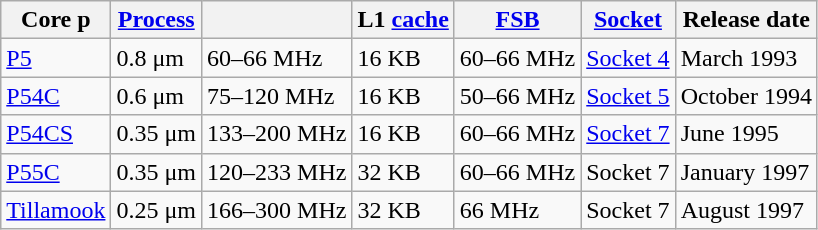<table class=wikitable>
<tr>
<th>Core p</th>
<th><a href='#'>Process</a></th>
<th></th>
<th>L1 <a href='#'>cache</a></th>
<th><a href='#'>FSB</a></th>
<th><a href='#'>Socket</a></th>
<th>Release date</th>
</tr>
<tr>
<td><a href='#'>P5</a></td>
<td>0.8 μm</td>
<td>60–66 MHz</td>
<td>16 KB</td>
<td>60–66 MHz</td>
<td><a href='#'>Socket 4</a></td>
<td>March 1993</td>
</tr>
<tr>
<td><a href='#'>P54C</a></td>
<td>0.6 μm</td>
<td>75–120 MHz</td>
<td>16 KB</td>
<td>50–66 MHz</td>
<td><a href='#'>Socket 5</a></td>
<td>October 1994</td>
</tr>
<tr>
<td><a href='#'>P54CS</a></td>
<td>0.35 μm</td>
<td>133–200 MHz</td>
<td>16 KB</td>
<td>60–66 MHz</td>
<td><a href='#'>Socket 7</a></td>
<td>June 1995</td>
</tr>
<tr>
<td><a href='#'>P55C</a></td>
<td>0.35 μm</td>
<td>120–233 MHz</td>
<td>32 KB</td>
<td>60–66 MHz</td>
<td>Socket 7</td>
<td>January 1997</td>
</tr>
<tr>
<td><a href='#'>Tillamook</a></td>
<td>0.25 μm</td>
<td>166–300 MHz</td>
<td>32 KB</td>
<td>66 MHz</td>
<td>Socket 7</td>
<td>August 1997</td>
</tr>
</table>
